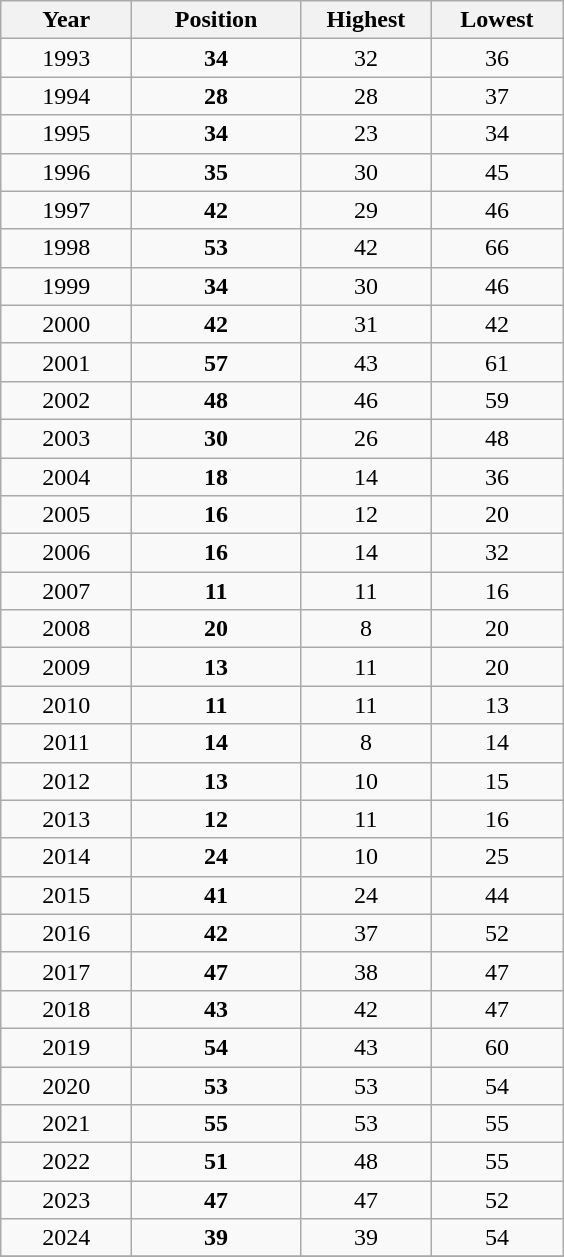<table class="wikitable sortable collapsible collapsed" style="text-align: center; font-size: 100%;">
<tr>
<th width=80>Year</th>
<th width=105>Position</th>
<th width=80>Highest</th>
<th width=80>Lowest</th>
</tr>
<tr>
<td>1993</td>
<td><strong>34</strong></td>
<td>32</td>
<td>36</td>
</tr>
<tr>
<td>1994</td>
<td><strong>28</strong></td>
<td>28</td>
<td>37</td>
</tr>
<tr>
<td>1995</td>
<td><strong>34</strong></td>
<td>23</td>
<td>34</td>
</tr>
<tr>
<td>1996</td>
<td><strong>35</strong></td>
<td>30</td>
<td>45</td>
</tr>
<tr>
<td>1997</td>
<td><strong>42</strong></td>
<td>29</td>
<td>46</td>
</tr>
<tr>
<td>1998</td>
<td><strong>53</strong></td>
<td>42</td>
<td>66</td>
</tr>
<tr>
<td>1999</td>
<td><strong>34</strong></td>
<td>30</td>
<td>46</td>
</tr>
<tr>
<td>2000</td>
<td><strong>42</strong></td>
<td>31</td>
<td>42</td>
</tr>
<tr>
<td>2001</td>
<td><strong>57</strong></td>
<td>43</td>
<td>61</td>
</tr>
<tr>
<td>2002</td>
<td><strong>48</strong></td>
<td>46</td>
<td>59</td>
</tr>
<tr>
<td>2003</td>
<td><strong>30</strong></td>
<td>26</td>
<td>48</td>
</tr>
<tr>
<td>2004</td>
<td><strong>18</strong></td>
<td>14</td>
<td>36</td>
</tr>
<tr>
<td>2005</td>
<td><strong>16</strong></td>
<td>12</td>
<td>20</td>
</tr>
<tr>
<td>2006</td>
<td><strong>16</strong></td>
<td>14</td>
<td>32</td>
</tr>
<tr>
<td>2007</td>
<td><strong>11</strong></td>
<td>11</td>
<td>16</td>
</tr>
<tr>
<td>2008</td>
<td><strong>20</strong></td>
<td>8</td>
<td>20</td>
</tr>
<tr>
<td>2009</td>
<td><strong>13</strong></td>
<td>11</td>
<td>20</td>
</tr>
<tr>
<td>2010</td>
<td><strong>11</strong></td>
<td>11</td>
<td>13</td>
</tr>
<tr>
<td>2011</td>
<td><strong>14</strong></td>
<td>8</td>
<td>14</td>
</tr>
<tr>
<td>2012</td>
<td><strong>13</strong></td>
<td>10</td>
<td>15</td>
</tr>
<tr>
<td>2013</td>
<td><strong>12</strong></td>
<td>11</td>
<td>16</td>
</tr>
<tr>
<td>2014</td>
<td><strong>24</strong></td>
<td>10</td>
<td>25</td>
</tr>
<tr>
<td>2015</td>
<td><strong>41</strong></td>
<td>24</td>
<td>44</td>
</tr>
<tr>
<td>2016</td>
<td><strong>42</strong></td>
<td>37</td>
<td>52</td>
</tr>
<tr>
<td>2017</td>
<td><strong>47</strong></td>
<td>38</td>
<td>47</td>
</tr>
<tr>
<td>2018</td>
<td><strong>43</strong></td>
<td>42</td>
<td>47</td>
</tr>
<tr>
<td>2019</td>
<td><strong>54</strong></td>
<td>43</td>
<td>60</td>
</tr>
<tr>
<td>2020</td>
<td><strong>53</strong></td>
<td>53</td>
<td>54</td>
</tr>
<tr>
<td>2021</td>
<td><strong>55</strong></td>
<td>53</td>
<td>55</td>
</tr>
<tr>
<td>2022</td>
<td><strong>51</strong></td>
<td>48</td>
<td>55</td>
</tr>
<tr>
<td>2023</td>
<td><strong>47</strong></td>
<td>47</td>
<td>52</td>
</tr>
<tr>
<td>2024</td>
<td><strong>39</strong></td>
<td>39</td>
<td>54</td>
</tr>
<tr>
</tr>
</table>
